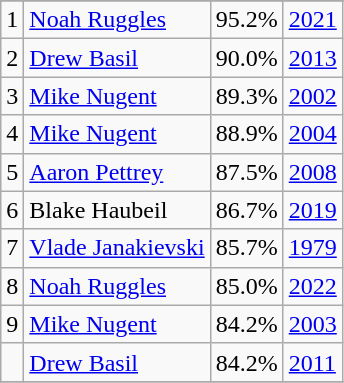<table class="wikitable">
<tr>
</tr>
<tr>
<td>1</td>
<td><a href='#'>Noah Ruggles</a></td>
<td><abbr>95.2%</abbr></td>
<td><a href='#'>2021</a></td>
</tr>
<tr>
<td>2</td>
<td><a href='#'>Drew Basil</a></td>
<td><abbr>90.0%</abbr></td>
<td><a href='#'>2013</a></td>
</tr>
<tr>
<td>3</td>
<td><a href='#'>Mike Nugent</a></td>
<td><abbr>89.3%</abbr></td>
<td><a href='#'>2002</a></td>
</tr>
<tr>
<td>4</td>
<td><a href='#'>Mike Nugent</a></td>
<td><abbr>88.9%</abbr></td>
<td><a href='#'>2004</a></td>
</tr>
<tr>
<td>5</td>
<td><a href='#'>Aaron Pettrey</a></td>
<td><abbr>87.5%</abbr></td>
<td><a href='#'>2008</a></td>
</tr>
<tr>
<td>6</td>
<td>Blake Haubeil</td>
<td><abbr>86.7%</abbr></td>
<td><a href='#'>2019</a></td>
</tr>
<tr>
<td>7</td>
<td><a href='#'>Vlade Janakievski</a></td>
<td><abbr>85.7%</abbr></td>
<td><a href='#'>1979</a></td>
</tr>
<tr>
<td>8</td>
<td><a href='#'>Noah Ruggles</a></td>
<td><abbr>85.0%</abbr></td>
<td><a href='#'>2022</a></td>
</tr>
<tr>
<td>9</td>
<td><a href='#'>Mike Nugent</a></td>
<td><abbr>84.2%</abbr></td>
<td><a href='#'>2003</a></td>
</tr>
<tr>
<td></td>
<td><a href='#'>Drew Basil</a></td>
<td><abbr>84.2%</abbr></td>
<td><a href='#'>2011</a></td>
</tr>
<tr>
</tr>
</table>
